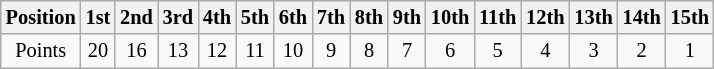<table class="wikitable" style="font-size:85%; text-align:center;">
<tr>
<th>Position</th>
<th>1st</th>
<th>2nd</th>
<th>3rd</th>
<th>4th</th>
<th>5th</th>
<th>6th</th>
<th>7th</th>
<th>8th</th>
<th>9th</th>
<th>10th</th>
<th>11th</th>
<th>12th</th>
<th>13th</th>
<th>14th</th>
<th>15th</th>
</tr>
<tr>
<td>Points</td>
<td>20</td>
<td>16</td>
<td>13</td>
<td>12</td>
<td>11</td>
<td>10</td>
<td>9</td>
<td>8</td>
<td>7</td>
<td>6</td>
<td>5</td>
<td>4</td>
<td>3</td>
<td>2</td>
<td>1</td>
</tr>
</table>
